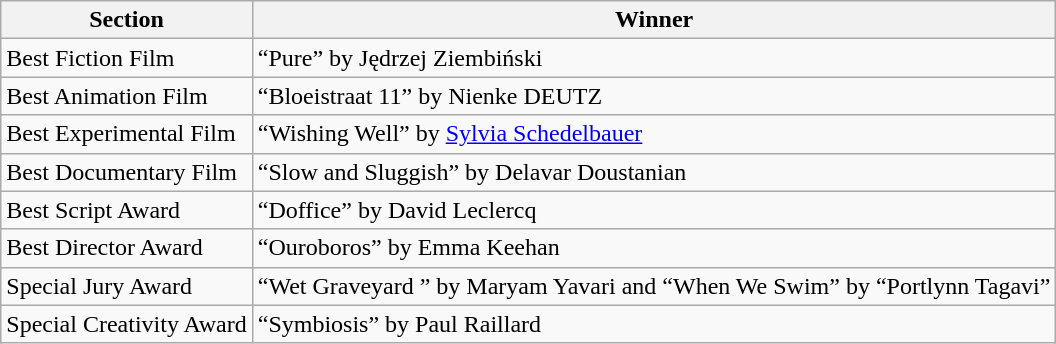<table class="wikitable">
<tr>
<th>Section</th>
<th>Winner</th>
</tr>
<tr>
<td>Best Fiction Film</td>
<td>“Pure” by Jędrzej Ziembiński</td>
</tr>
<tr>
<td>Best Animation Film</td>
<td>“Bloeistraat 11” by Nienke DEUTZ</td>
</tr>
<tr>
<td>Best Experimental Film</td>
<td>“Wishing Well” by <a href='#'>Sylvia Schedelbauer</a></td>
</tr>
<tr>
<td>Best Documentary Film</td>
<td>“Slow and Sluggish” by Delavar Doustanian</td>
</tr>
<tr>
<td>Best Script Award</td>
<td>“Doffice” by David Leclercq</td>
</tr>
<tr>
<td>Best Director Award</td>
<td>“Ouroboros” by Emma Keehan</td>
</tr>
<tr>
<td>Special Jury Award</td>
<td>“Wet Graveyard ” by Maryam Yavari and “When We Swim” by “Portlynn Tagavi”</td>
</tr>
<tr>
<td>Special Creativity Award</td>
<td>“Symbiosis” by Paul Raillard</td>
</tr>
</table>
